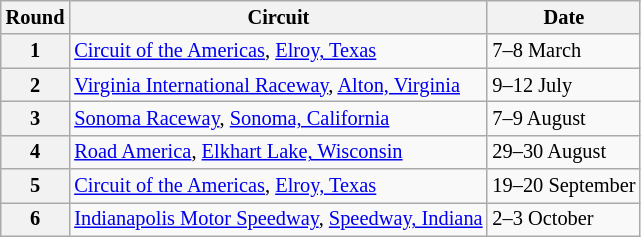<table class="wikitable" style="font-size:85%;">
<tr>
<th>Round</th>
<th>Circuit</th>
<th>Date</th>
</tr>
<tr>
<th>1</th>
<td> <a href='#'>Circuit of the Americas</a>, <a href='#'>Elroy, Texas</a></td>
<td>7–8 March</td>
</tr>
<tr>
<th>2</th>
<td> <a href='#'>Virginia International Raceway</a>, <a href='#'>Alton, Virginia</a></td>
<td>9–12 July</td>
</tr>
<tr>
<th>3</th>
<td> <a href='#'>Sonoma Raceway</a>, <a href='#'>Sonoma, California</a></td>
<td>7–9 August</td>
</tr>
<tr>
<th>4</th>
<td> <a href='#'>Road America</a>, <a href='#'>Elkhart Lake, Wisconsin</a></td>
<td>29–30 August</td>
</tr>
<tr>
<th>5</th>
<td> <a href='#'>Circuit of the Americas</a>, <a href='#'>Elroy, Texas</a></td>
<td>19–20 September</td>
</tr>
<tr>
<th>6</th>
<td> <a href='#'>Indianapolis Motor Speedway</a>, <a href='#'>Speedway, Indiana</a></td>
<td>2–3 October</td>
</tr>
</table>
